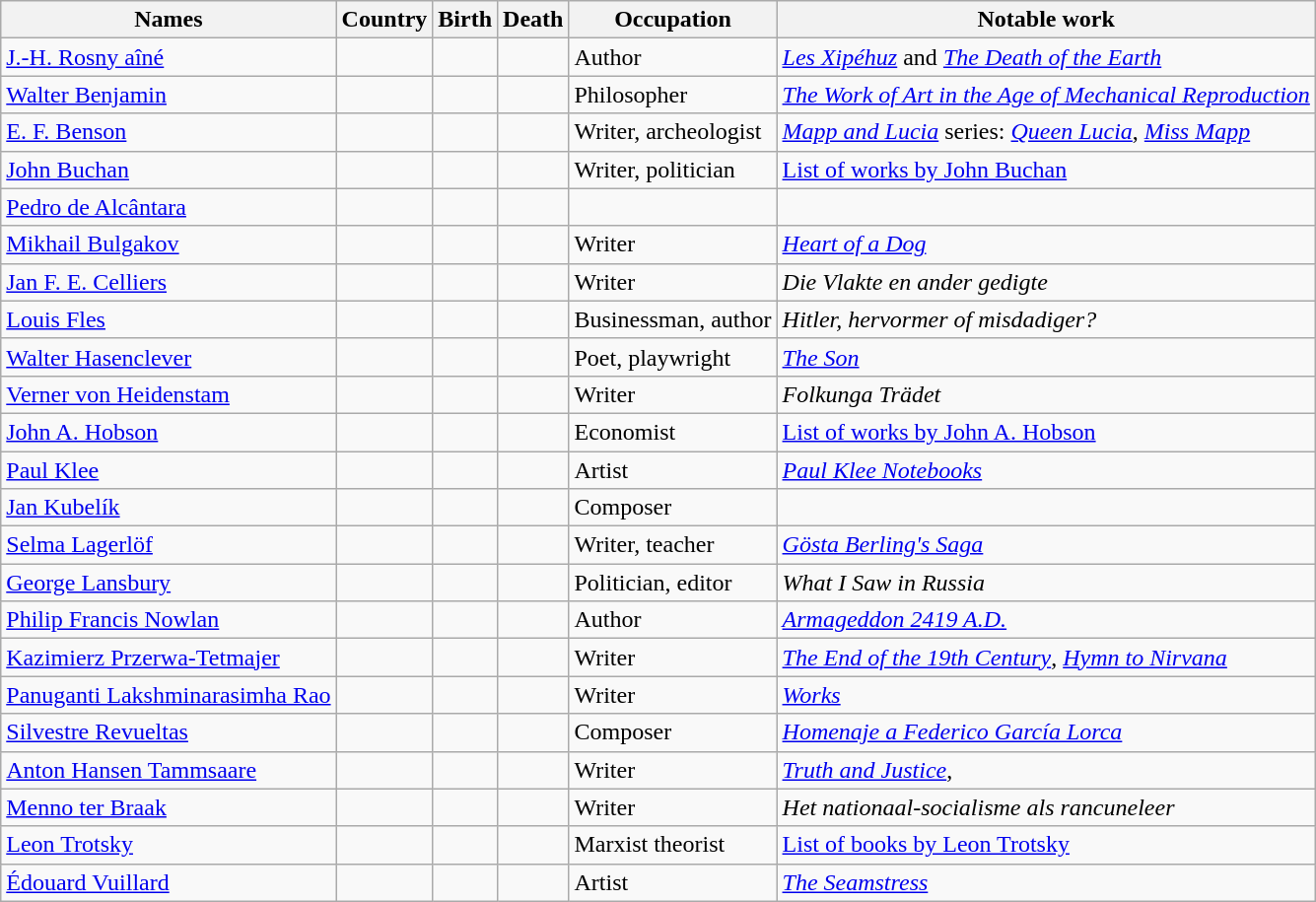<table class="wikitable sortable" border="1" style="border-spacing:0; style="width:100%;">
<tr>
<th>Names</th>
<th>Country</th>
<th>Birth</th>
<th>Death</th>
<th>Occupation</th>
<th>Notable work</th>
</tr>
<tr>
<td><a href='#'>J.-H. Rosny aîné</a></td>
<td> <br></td>
<td></td>
<td></td>
<td>Author</td>
<td><em><a href='#'>Les Xipéhuz</a></em> and <em><a href='#'>The Death of the Earth</a></em></td>
</tr>
<tr>
<td><a href='#'>Walter Benjamin</a></td>
<td></td>
<td></td>
<td></td>
<td>Philosopher</td>
<td><em><a href='#'>The Work of Art in the Age of Mechanical Reproduction</a></em></td>
</tr>
<tr>
<td><a href='#'>E. F. Benson</a></td>
<td></td>
<td></td>
<td></td>
<td>Writer, archeologist</td>
<td><em><a href='#'>Mapp and Lucia</a></em> series: <em><a href='#'>Queen Lucia</a></em>, <em><a href='#'>Miss Mapp</a></em></td>
</tr>
<tr>
<td><a href='#'>John Buchan</a></td>
<td></td>
<td></td>
<td></td>
<td>Writer, politician</td>
<td><a href='#'>List of works by John Buchan</a></td>
</tr>
<tr>
<td><a href='#'>Pedro de Alcântara</a></td>
<td></td>
<td></td>
<td></td>
<td></td>
<td></td>
</tr>
<tr>
<td><a href='#'>Mikhail Bulgakov</a></td>
<td></td>
<td></td>
<td></td>
<td>Writer</td>
<td><em><a href='#'>Heart of a Dog</a></em></td>
</tr>
<tr>
<td><a href='#'>Jan F. E. Celliers</a></td>
<td></td>
<td></td>
<td></td>
<td>Writer</td>
<td><em>Die Vlakte en ander gedigte</em></td>
</tr>
<tr>
<td><a href='#'>Louis Fles</a></td>
<td></td>
<td></td>
<td></td>
<td>Businessman, author</td>
<td><em>Hitler, hervormer of misdadiger?</em></td>
</tr>
<tr>
<td><a href='#'>Walter Hasenclever</a></td>
<td></td>
<td></td>
<td></td>
<td>Poet, playwright</td>
<td><em><a href='#'>The Son</a></em></td>
</tr>
<tr>
<td><a href='#'>Verner von Heidenstam</a></td>
<td></td>
<td></td>
<td></td>
<td>Writer</td>
<td><em>Folkunga Trädet</em></td>
</tr>
<tr>
<td><a href='#'>John A. Hobson</a></td>
<td></td>
<td></td>
<td></td>
<td>Economist</td>
<td><a href='#'>List of works by John A. Hobson</a></td>
</tr>
<tr>
<td><a href='#'>Paul Klee</a></td>
<td></td>
<td></td>
<td></td>
<td>Artist</td>
<td><em><a href='#'>Paul Klee Notebooks</a></em></td>
</tr>
<tr>
<td><a href='#'>Jan Kubelík</a></td>
<td></td>
<td></td>
<td></td>
<td>Composer</td>
<td></td>
</tr>
<tr>
<td><a href='#'>Selma Lagerlöf</a></td>
<td></td>
<td></td>
<td></td>
<td>Writer, teacher</td>
<td><em><a href='#'>Gösta Berling's Saga</a></em></td>
</tr>
<tr>
<td><a href='#'>George Lansbury</a></td>
<td></td>
<td></td>
<td></td>
<td>Politician, editor</td>
<td><em>What I Saw in Russia</em></td>
</tr>
<tr>
<td><a href='#'>Philip Francis Nowlan</a></td>
<td></td>
<td></td>
<td></td>
<td>Author</td>
<td><em><a href='#'>Armageddon 2419 A.D.</a></em></td>
</tr>
<tr>
<td><a href='#'>Kazimierz Przerwa-Tetmajer</a></td>
<td></td>
<td></td>
<td></td>
<td>Writer</td>
<td><em><a href='#'>The End of the 19th Century</a></em>, <em><a href='#'>Hymn to Nirvana</a></em></td>
</tr>
<tr>
<td><a href='#'>Panuganti Lakshminarasimha Rao</a></td>
<td></td>
<td></td>
<td></td>
<td>Writer</td>
<td><em><a href='#'>Works</a></em></td>
</tr>
<tr>
<td><a href='#'>Silvestre Revueltas</a></td>
<td></td>
<td></td>
<td></td>
<td>Composer</td>
<td><em><a href='#'>Homenaje a Federico García Lorca</a></em></td>
</tr>
<tr>
<td><a href='#'>Anton Hansen Tammsaare</a></td>
<td></td>
<td></td>
<td></td>
<td>Writer</td>
<td><em><a href='#'>Truth and Justice</a></em>,</td>
</tr>
<tr>
<td><a href='#'>Menno ter Braak</a></td>
<td></td>
<td></td>
<td></td>
<td>Writer</td>
<td><em>Het nationaal-socialisme als rancuneleer</em></td>
</tr>
<tr>
<td><a href='#'>Leon Trotsky</a></td>
<td></td>
<td></td>
<td></td>
<td>Marxist theorist</td>
<td><a href='#'>List of books by Leon Trotsky</a></td>
</tr>
<tr>
<td><a href='#'>Édouard Vuillard</a></td>
<td></td>
<td></td>
<td></td>
<td>Artist</td>
<td><em><a href='#'>The Seamstress</a></em></td>
</tr>
</table>
